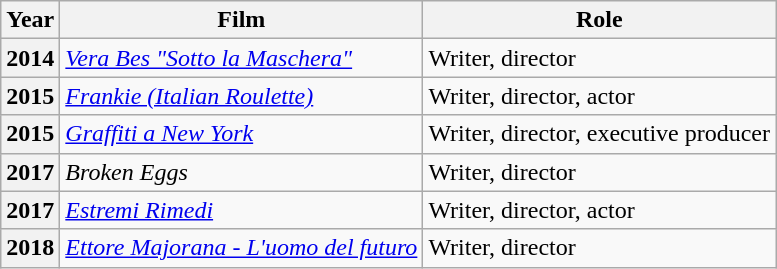<table class="wikitable">
<tr>
<th scope="col">Year</th>
<th scope="col">Film</th>
<th scope="col">Role</th>
</tr>
<tr>
<th scope="row">2014</th>
<td><em><a href='#'>Vera Bes "Sotto la Maschera"</a></em></td>
<td>Writer, director</td>
</tr>
<tr>
<th scope="row">2015</th>
<td><em><a href='#'>Frankie (Italian Roulette)</a></em></td>
<td>Writer, director, actor</td>
</tr>
<tr>
<th scope="row">2015</th>
<td><em><a href='#'>Graffiti a New York</a></em></td>
<td>Writer, director, executive producer</td>
</tr>
<tr>
<th scope="row">2017</th>
<td><em>Broken Eggs</em></td>
<td>Writer, director</td>
</tr>
<tr>
<th scope="row">2017</th>
<td><em><a href='#'>Estremi Rimedi</a></em></td>
<td>Writer, director, actor</td>
</tr>
<tr>
<th scope="row">2018</th>
<td><em><a href='#'>Ettore Majorana - L'uomo del futuro</a></em></td>
<td>Writer, director</td>
</tr>
</table>
